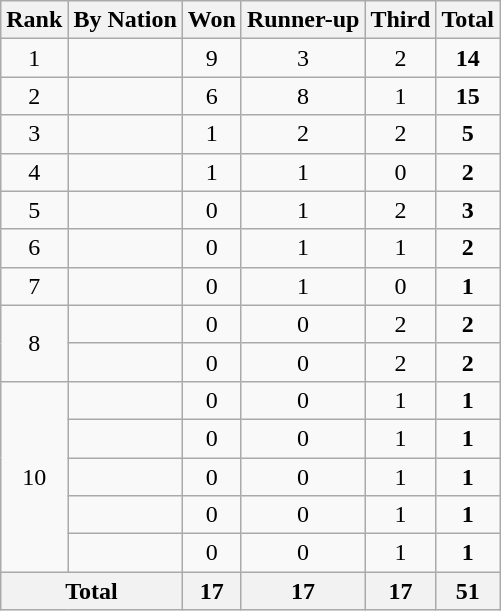<table class="wikitable sortable" style="text-align: center;">
<tr>
<th>Rank</th>
<th>By Nation</th>
<th>Won</th>
<th>Runner-up</th>
<th>Third</th>
<th>Total</th>
</tr>
<tr>
<td>1</td>
<td align=left></td>
<td>9</td>
<td>3</td>
<td>2</td>
<td><strong>14</strong></td>
</tr>
<tr>
<td>2</td>
<td align=left></td>
<td>6</td>
<td>8</td>
<td>1</td>
<td><strong>15</strong></td>
</tr>
<tr>
<td>3</td>
<td align=left></td>
<td>1</td>
<td>2</td>
<td>2</td>
<td><strong>5</strong></td>
</tr>
<tr>
<td>4</td>
<td align=left></td>
<td>1</td>
<td>1</td>
<td>0</td>
<td><strong>2</strong></td>
</tr>
<tr>
<td>5</td>
<td align=left></td>
<td>0</td>
<td>1</td>
<td>2</td>
<td><strong>3</strong></td>
</tr>
<tr>
<td>6</td>
<td align=left></td>
<td>0</td>
<td>1</td>
<td>1</td>
<td><strong>2</strong></td>
</tr>
<tr>
<td>7</td>
<td align=left></td>
<td>0</td>
<td>1</td>
<td>0</td>
<td><strong>1</strong></td>
</tr>
<tr>
<td rowspan="2">8</td>
<td align=left></td>
<td>0</td>
<td>0</td>
<td>2</td>
<td><strong>2</strong></td>
</tr>
<tr>
<td align=left></td>
<td>0</td>
<td>0</td>
<td>2</td>
<td><strong>2</strong></td>
</tr>
<tr>
<td rowspan="5">10</td>
<td align=left></td>
<td>0</td>
<td>0</td>
<td>1</td>
<td><strong>1</strong></td>
</tr>
<tr>
<td align=left></td>
<td>0</td>
<td>0</td>
<td>1</td>
<td><strong>1</strong></td>
</tr>
<tr>
<td align=left></td>
<td>0</td>
<td>0</td>
<td>1</td>
<td><strong>1</strong></td>
</tr>
<tr>
<td align=left></td>
<td>0</td>
<td>0</td>
<td>1</td>
<td><strong>1</strong></td>
</tr>
<tr>
<td align=left></td>
<td>0</td>
<td>0</td>
<td>1</td>
<td><strong>1</strong></td>
</tr>
<tr>
<th colspan="2">Total</th>
<th>17</th>
<th>17</th>
<th>17</th>
<th>51</th>
</tr>
</table>
